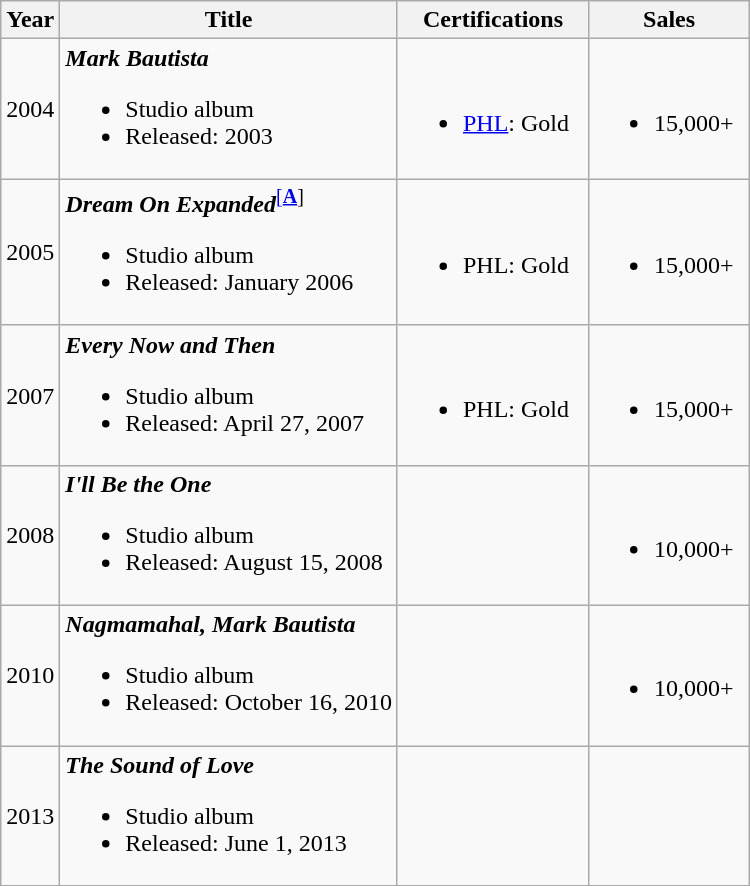<table class="wikitable">
<tr>
<th>Year</th>
<th>Title</th>
<th width=120>Certifications</th>
<th width=100>Sales</th>
</tr>
<tr>
<td>2004</td>
<td><strong><em>Mark Bautista</em></strong><br><ul><li>Studio album</li><li>Released: 2003</li></ul></td>
<td align=left><br><ul><li><a href='#'>PHL</a>: Gold</li></ul></td>
<td align=left><br><ul><li>15,000+</li></ul></td>
</tr>
<tr>
<td>2005</td>
<td><strong><em>Dream On Expanded</em></strong><sup><span></span><a href='#'>[<strong>A</strong></a>]</sup><br><ul><li>Studio album</li><li>Released: January 2006</li></ul></td>
<td align=left><br><ul><li>PHL: Gold</li></ul></td>
<td align=left><br><ul><li>15,000+</li></ul></td>
</tr>
<tr>
<td>2007</td>
<td><strong><em>Every Now and Then</em></strong><br><ul><li>Studio album</li><li>Released: April 27, 2007</li></ul></td>
<td align=left><br><ul><li>PHL: Gold</li></ul></td>
<td align=left><br><ul><li>15,000+</li></ul></td>
</tr>
<tr>
<td>2008</td>
<td><strong><em>I'll Be the One</em></strong><br><ul><li>Studio album</li><li>Released: August 15, 2008</li></ul></td>
<td align=left><br></td>
<td align=left><br><ul><li>10,000+</li></ul></td>
</tr>
<tr>
<td>2010</td>
<td><strong><em>Nagmamahal, Mark Bautista</em></strong><br><ul><li>Studio album</li><li>Released: October 16, 2010</li></ul></td>
<td align=left><br></td>
<td align=left><br><ul><li>10,000+</li></ul></td>
</tr>
<tr>
<td>2013</td>
<td><strong><em>The Sound of Love</em></strong><br><ul><li>Studio album</li><li>Released: June 1, 2013</li></ul></td>
<td align=left><br></td>
<td align=left></td>
</tr>
<tr>
</tr>
</table>
